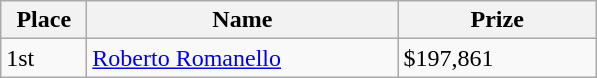<table class="wikitable">
<tr>
<th width="50">Place</th>
<th width="200">Name</th>
<th width="125">Prize</th>
</tr>
<tr>
<td>1st</td>
<td> <a href='#'>Roberto Romanello</a></td>
<td>$197,861</td>
</tr>
</table>
